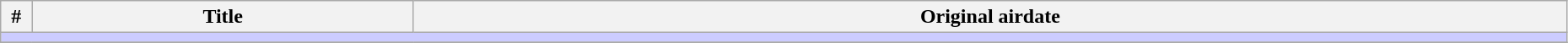<table class="wikitable" width="98%">
<tr>
<th width="2%">#</th>
<th>Title</th>
<th>Original airdate</th>
</tr>
<tr>
<td colspan="4" bgcolor="#CCF"></td>
</tr>
<tr>
</tr>
</table>
